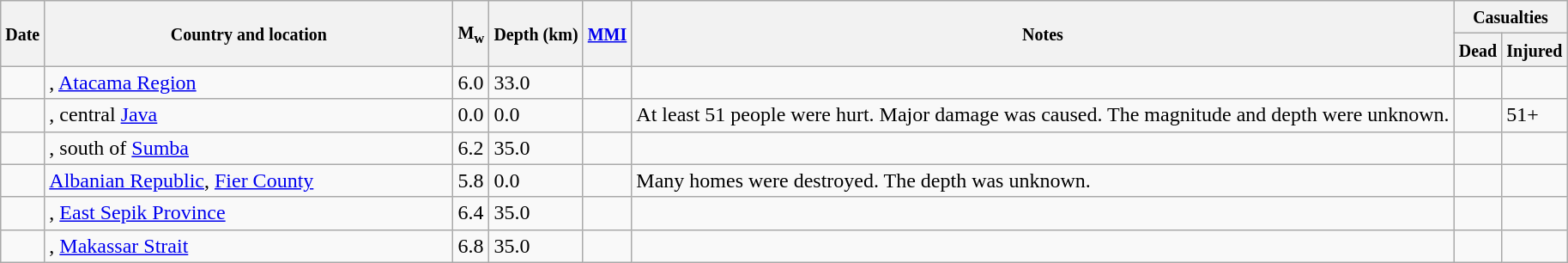<table class="wikitable sortable sort-under" style="border:1px black; margin-left:1em;">
<tr>
<th rowspan="2"><small>Date</small></th>
<th rowspan="2" style="width: 310px"><small>Country and location</small></th>
<th rowspan="2"><small>M<sub>w</sub></small></th>
<th rowspan="2"><small>Depth (km)</small></th>
<th rowspan="2"><small><a href='#'>MMI</a></small></th>
<th rowspan="2" class="unsortable"><small>Notes</small></th>
<th colspan="2"><small>Casualties</small></th>
</tr>
<tr>
<th><small>Dead</small></th>
<th><small>Injured</small></th>
</tr>
<tr>
<td></td>
<td>, <a href='#'>Atacama Region</a></td>
<td>6.0</td>
<td>33.0</td>
<td></td>
<td></td>
<td></td>
<td></td>
</tr>
<tr>
<td></td>
<td>, central <a href='#'>Java</a></td>
<td>0.0</td>
<td>0.0</td>
<td></td>
<td>At least 51 people were hurt. Major damage was caused. The magnitude and depth were unknown.</td>
<td></td>
<td>51+</td>
</tr>
<tr>
<td></td>
<td>, south of <a href='#'>Sumba</a></td>
<td>6.2</td>
<td>35.0</td>
<td></td>
<td></td>
<td></td>
<td></td>
</tr>
<tr>
<td></td>
<td> <a href='#'>Albanian Republic</a>, <a href='#'>Fier County</a></td>
<td>5.8</td>
<td>0.0</td>
<td></td>
<td>Many homes were destroyed. The depth was unknown.</td>
<td></td>
<td></td>
</tr>
<tr>
<td></td>
<td>, <a href='#'>East Sepik Province</a></td>
<td>6.4</td>
<td>35.0</td>
<td></td>
<td></td>
<td></td>
<td></td>
</tr>
<tr>
<td></td>
<td>, <a href='#'>Makassar Strait</a></td>
<td>6.8</td>
<td>35.0</td>
<td></td>
<td></td>
<td></td>
<td></td>
</tr>
</table>
